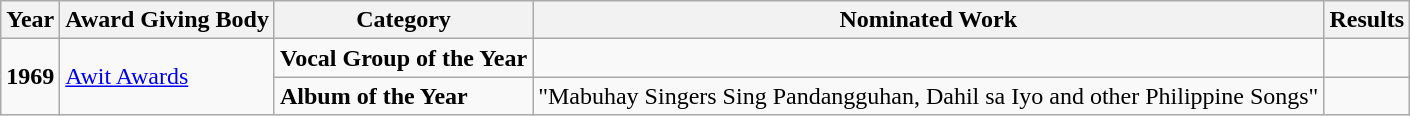<table class="wikitable">
<tr>
<th>Year</th>
<th>Award Giving Body</th>
<th>Category</th>
<th>Nominated Work</th>
<th>Results</th>
</tr>
<tr>
<td rowspan=2><strong>1969</strong></td>
<td rowspan=2><a href='#'>Awit Awards</a></td>
<td><strong>Vocal Group of the Year</strong></td>
<td></td>
<td></td>
</tr>
<tr>
<td><strong>Album of the Year</strong></td>
<td align=center>"Mabuhay Singers Sing Pandangguhan, Dahil sa Iyo and other Philippine Songs"</td>
<td></td>
</tr>
</table>
